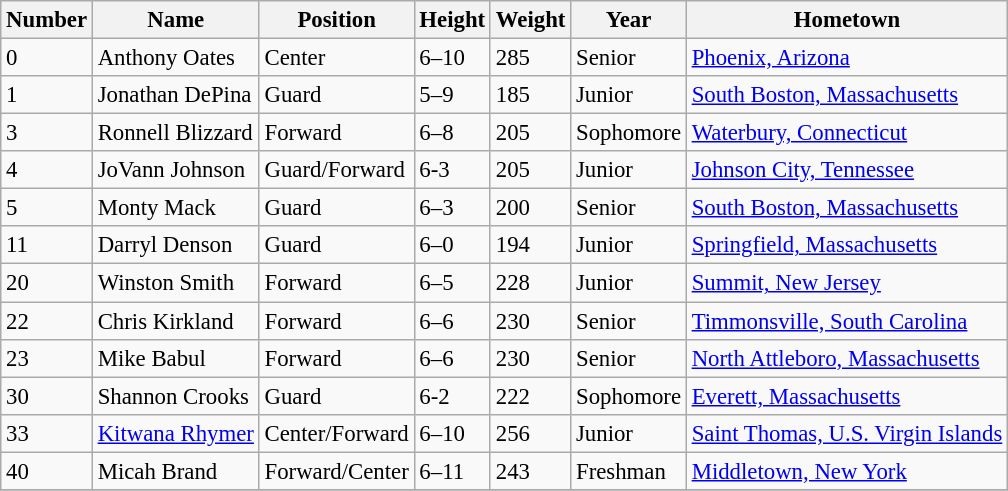<table class="wikitable" style="font-size: 95%;">
<tr>
<th>Number</th>
<th>Name</th>
<th>Position</th>
<th>Height</th>
<th>Weight</th>
<th>Year</th>
<th>Hometown</th>
</tr>
<tr>
<td>0</td>
<td>Anthony Oates</td>
<td>Center</td>
<td>6–10</td>
<td>285</td>
<td>Senior</td>
<td><a href='#'>Phoenix, Arizona</a></td>
</tr>
<tr>
<td>1</td>
<td>Jonathan DePina</td>
<td>Guard</td>
<td>5–9</td>
<td>185</td>
<td>Junior</td>
<td><a href='#'>South Boston, Massachusetts</a></td>
</tr>
<tr>
<td>3</td>
<td>Ronnell Blizzard</td>
<td>Forward</td>
<td>6–8</td>
<td>205</td>
<td>Sophomore</td>
<td><a href='#'>Waterbury, Connecticut</a></td>
</tr>
<tr>
<td>4</td>
<td>JoVann Johnson</td>
<td>Guard/Forward</td>
<td>6-3</td>
<td>205</td>
<td>Junior</td>
<td><a href='#'>Johnson City, Tennessee</a></td>
</tr>
<tr>
<td>5</td>
<td>Monty Mack</td>
<td>Guard</td>
<td>6–3</td>
<td>200</td>
<td>Senior</td>
<td><a href='#'>South Boston, Massachusetts</a></td>
</tr>
<tr>
<td>11</td>
<td>Darryl Denson</td>
<td>Guard</td>
<td>6–0</td>
<td>194</td>
<td>Junior</td>
<td><a href='#'>Springfield, Massachusetts</a></td>
</tr>
<tr>
<td>20</td>
<td>Winston Smith</td>
<td>Forward</td>
<td>6–5</td>
<td>228</td>
<td>Junior</td>
<td><a href='#'>Summit, New Jersey</a></td>
</tr>
<tr>
<td>22</td>
<td>Chris Kirkland</td>
<td>Forward</td>
<td>6–6</td>
<td>230</td>
<td>Senior</td>
<td><a href='#'>Timmonsville, South Carolina</a></td>
</tr>
<tr>
<td>23</td>
<td>Mike Babul</td>
<td>Forward</td>
<td>6–6</td>
<td>230</td>
<td>Senior</td>
<td><a href='#'>North Attleboro, Massachusetts</a></td>
</tr>
<tr>
<td>30</td>
<td>Shannon Crooks</td>
<td>Guard</td>
<td>6-2</td>
<td>222</td>
<td>Sophomore</td>
<td><a href='#'>Everett, Massachusetts</a></td>
</tr>
<tr>
<td>33</td>
<td><a href='#'>Kitwana Rhymer</a></td>
<td>Center/Forward</td>
<td>6–10</td>
<td>256</td>
<td>Junior</td>
<td><a href='#'>Saint Thomas, U.S. Virgin Islands</a></td>
</tr>
<tr>
<td>40</td>
<td>Micah Brand</td>
<td>Forward/Center</td>
<td>6–11</td>
<td>243</td>
<td>Freshman</td>
<td><a href='#'>Middletown, New York</a></td>
</tr>
<tr>
</tr>
</table>
